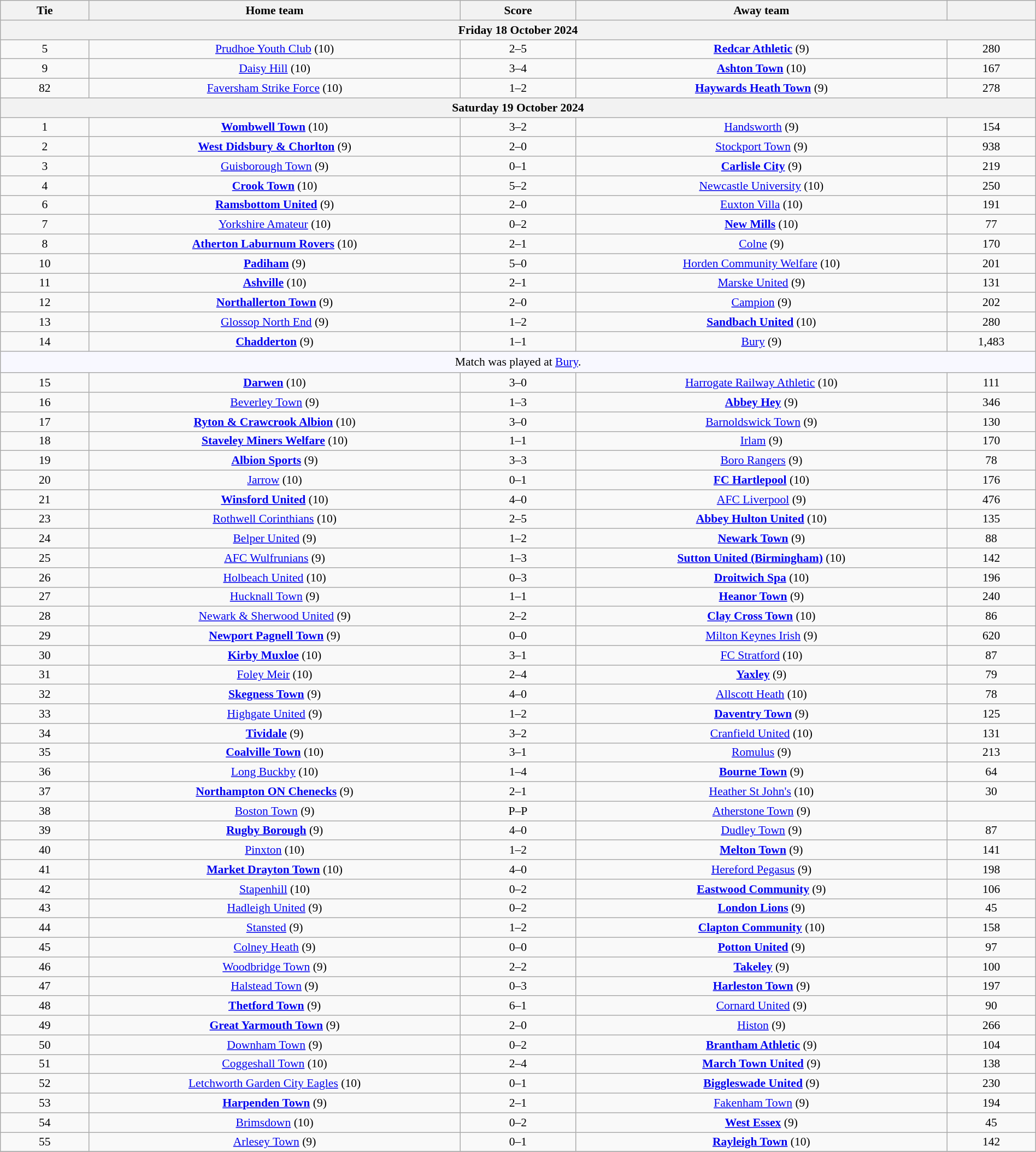<table class="wikitable" style="text-align:center; font-size:90%; width:100%">
<tr>
<th scope="col" style="width:  8.43%;">Tie</th>
<th scope="col" style="width: 35.29%;">Home team</th>
<th scope="col" style="width: 11.00%;">Score</th>
<th scope="col" style="width: 35.29%;">Away team</th>
<th scope="col" style="width:  8.43%;"></th>
</tr>
<tr>
<th colspan="5">Friday 18 October 2024</th>
</tr>
<tr>
<td>5</td>
<td><a href='#'>Prudhoe Youth Club</a> (10)</td>
<td>2–5</td>
<td><strong><a href='#'>Redcar Athletic</a></strong> (9)</td>
<td>280</td>
</tr>
<tr>
<td>9</td>
<td><a href='#'>Daisy Hill</a> (10)</td>
<td>3–4</td>
<td><strong><a href='#'>Ashton Town</a></strong> (10)</td>
<td>167</td>
</tr>
<tr>
<td>82</td>
<td><a href='#'>Faversham Strike Force</a> (10)</td>
<td>1–2</td>
<td><strong><a href='#'>Haywards Heath Town</a></strong> (9)</td>
<td>278</td>
</tr>
<tr>
<th colspan="5">Saturday 19 October 2024</th>
</tr>
<tr>
<td>1</td>
<td><strong><a href='#'>Wombwell Town</a></strong> (10)</td>
<td>3–2</td>
<td><a href='#'>Handsworth</a> (9)</td>
<td>154</td>
</tr>
<tr>
<td>2</td>
<td><strong><a href='#'>West Didsbury & Chorlton</a></strong> (9)</td>
<td>2–0</td>
<td><a href='#'>Stockport Town</a> (9)</td>
<td>938</td>
</tr>
<tr>
<td>3</td>
<td><a href='#'>Guisborough Town</a> (9)</td>
<td>0–1</td>
<td><strong><a href='#'>Carlisle City</a></strong> (9)</td>
<td>219</td>
</tr>
<tr>
<td>4</td>
<td><strong><a href='#'>Crook Town</a></strong> (10)</td>
<td>5–2</td>
<td><a href='#'>Newcastle University</a> (10)</td>
<td>250</td>
</tr>
<tr>
<td>6</td>
<td><strong><a href='#'>Ramsbottom United</a></strong> (9)</td>
<td>2–0</td>
<td><a href='#'>Euxton Villa</a> (10)</td>
<td>191</td>
</tr>
<tr>
<td>7</td>
<td><a href='#'>Yorkshire Amateur</a> (10)</td>
<td>0–2</td>
<td><strong><a href='#'>New Mills</a></strong> (10)</td>
<td>77</td>
</tr>
<tr>
<td>8</td>
<td><strong><a href='#'>Atherton Laburnum Rovers</a></strong> (10)</td>
<td>2–1</td>
<td><a href='#'>Colne</a> (9)</td>
<td>170</td>
</tr>
<tr>
<td>10</td>
<td><strong><a href='#'>Padiham</a></strong> (9)</td>
<td>5–0</td>
<td><a href='#'>Horden Community Welfare</a> (10)</td>
<td>201</td>
</tr>
<tr>
<td>11</td>
<td><strong><a href='#'>Ashville</a></strong> (10)</td>
<td>2–1</td>
<td><a href='#'>Marske United</a> (9)</td>
<td>131</td>
</tr>
<tr>
<td>12</td>
<td><strong><a href='#'>Northallerton Town</a></strong> (9)</td>
<td>2–0</td>
<td><a href='#'>Campion</a> (9)</td>
<td>202</td>
</tr>
<tr>
<td>13</td>
<td><a href='#'>Glossop North End</a> (9)</td>
<td>1–2</td>
<td><strong><a href='#'>Sandbach United</a></strong> (10)</td>
<td>280</td>
</tr>
<tr>
<td>14</td>
<td><strong><a href='#'>Chadderton</a></strong> (9)</td>
<td>1–1 </td>
<td><a href='#'>Bury</a> (9)</td>
<td>1,483</td>
</tr>
<tr>
<td colspan="5" style="background:GhostWhite;height:20px;text-align:center">Match was played at <a href='#'>Bury</a>.</td>
</tr>
<tr>
<td>15</td>
<td><strong><a href='#'>Darwen</a></strong> (10)</td>
<td>3–0</td>
<td><a href='#'>Harrogate Railway Athletic</a> (10)</td>
<td>111</td>
</tr>
<tr>
<td>16</td>
<td><a href='#'>Beverley Town</a> (9)</td>
<td>1–3</td>
<td><strong><a href='#'>Abbey Hey</a></strong> (9)</td>
<td>346</td>
</tr>
<tr>
<td>17</td>
<td><strong><a href='#'>Ryton & Crawcrook Albion</a></strong> (10)</td>
<td>3–0</td>
<td><a href='#'>Barnoldswick Town</a> (9)</td>
<td>130</td>
</tr>
<tr>
<td>18</td>
<td><strong><a href='#'>Staveley Miners Welfare</a></strong> (10)</td>
<td>1–1 </td>
<td><a href='#'>Irlam</a> (9)</td>
<td>170</td>
</tr>
<tr>
<td>19</td>
<td><strong><a href='#'>Albion Sports</a></strong> (9)</td>
<td>3–3 </td>
<td><a href='#'>Boro Rangers</a> (9)</td>
<td>78</td>
</tr>
<tr>
<td>20</td>
<td><a href='#'>Jarrow</a> (10)</td>
<td>0–1</td>
<td><strong><a href='#'>FC Hartlepool</a></strong> (10)</td>
<td>176</td>
</tr>
<tr>
<td>21</td>
<td><strong><a href='#'>Winsford United</a></strong> (10)</td>
<td>4–0</td>
<td><a href='#'>AFC Liverpool</a> (9)</td>
<td>476</td>
</tr>
<tr>
<td>23</td>
<td><a href='#'>Rothwell Corinthians</a> (10)</td>
<td>2–5</td>
<td><strong><a href='#'>Abbey Hulton United</a></strong> (10)</td>
<td>135</td>
</tr>
<tr>
<td>24</td>
<td><a href='#'>Belper United</a> (9)</td>
<td>1–2</td>
<td><strong><a href='#'>Newark Town</a></strong> (9)</td>
<td>88</td>
</tr>
<tr>
<td>25</td>
<td><a href='#'>AFC Wulfrunians</a> (9)</td>
<td>1–3</td>
<td><strong><a href='#'>Sutton United (Birmingham)</a></strong> (10)</td>
<td>142</td>
</tr>
<tr>
<td>26</td>
<td><a href='#'>Holbeach United</a> (10)</td>
<td>0–3</td>
<td><strong><a href='#'>Droitwich Spa</a></strong> (10)</td>
<td>196</td>
</tr>
<tr>
<td>27</td>
<td><a href='#'>Hucknall Town</a> (9)</td>
<td>1–1 </td>
<td><strong><a href='#'>Heanor Town</a></strong> (9)</td>
<td>240</td>
</tr>
<tr>
<td>28</td>
<td><a href='#'>Newark & Sherwood United</a> (9)</td>
<td>2–2 </td>
<td><strong><a href='#'>Clay Cross Town</a></strong> (10)</td>
<td>86</td>
</tr>
<tr>
<td>29</td>
<td><strong><a href='#'>Newport Pagnell Town</a></strong> (9)</td>
<td>0–0 </td>
<td><a href='#'>Milton Keynes Irish</a> (9)</td>
<td>620</td>
</tr>
<tr>
<td>30</td>
<td><strong><a href='#'>Kirby Muxloe</a></strong> (10)</td>
<td>3–1</td>
<td><a href='#'>FC Stratford</a> (10)</td>
<td>87</td>
</tr>
<tr>
<td>31</td>
<td><a href='#'>Foley Meir</a> (10)</td>
<td>2–4</td>
<td><strong><a href='#'>Yaxley</a></strong> (9)</td>
<td>79</td>
</tr>
<tr>
<td>32</td>
<td><strong><a href='#'>Skegness Town</a></strong> (9)</td>
<td>4–0</td>
<td><a href='#'>Allscott Heath</a> (10)</td>
<td>78</td>
</tr>
<tr>
<td>33</td>
<td><a href='#'>Highgate United</a> (9)</td>
<td>1–2</td>
<td><strong><a href='#'>Daventry Town</a></strong> (9)</td>
<td>125</td>
</tr>
<tr>
<td>34</td>
<td><strong><a href='#'>Tividale</a></strong> (9)</td>
<td>3–2</td>
<td><a href='#'>Cranfield United</a> (10)</td>
<td>131</td>
</tr>
<tr>
<td>35</td>
<td><strong><a href='#'>Coalville Town</a></strong> (10)</td>
<td>3–1</td>
<td><a href='#'>Romulus</a> (9)</td>
<td>213</td>
</tr>
<tr>
<td>36</td>
<td><a href='#'>Long Buckby</a> (10)</td>
<td>1–4</td>
<td><strong><a href='#'>Bourne Town</a></strong> (9)</td>
<td>64</td>
</tr>
<tr>
<td>37</td>
<td><strong><a href='#'>Northampton ON Chenecks</a></strong> (9)</td>
<td>2–1</td>
<td><a href='#'>Heather St John's</a> (10)</td>
<td>30</td>
</tr>
<tr>
<td>38</td>
<td><a href='#'>Boston Town</a> (9)</td>
<td>P–P</td>
<td><a href='#'>Atherstone Town</a> (9)</td>
<td></td>
</tr>
<tr>
<td>39</td>
<td><strong><a href='#'>Rugby Borough</a></strong> (9)</td>
<td>4–0</td>
<td><a href='#'>Dudley Town</a> (9)</td>
<td>87</td>
</tr>
<tr>
<td>40</td>
<td><a href='#'>Pinxton</a> (10)</td>
<td>1–2</td>
<td><strong><a href='#'>Melton Town</a></strong> (9)</td>
<td>141</td>
</tr>
<tr>
<td>41</td>
<td><strong><a href='#'>Market Drayton Town</a></strong> (10)</td>
<td>4–0</td>
<td><a href='#'>Hereford Pegasus</a> (9)</td>
<td>198</td>
</tr>
<tr>
<td>42</td>
<td><a href='#'>Stapenhill</a> (10)</td>
<td>0–2</td>
<td><strong><a href='#'>Eastwood Community</a></strong> (9)</td>
<td>106</td>
</tr>
<tr>
<td>43</td>
<td><a href='#'>Hadleigh United</a> (9)</td>
<td>0–2</td>
<td><strong><a href='#'>London Lions</a></strong> (9)</td>
<td>45</td>
</tr>
<tr>
<td>44</td>
<td><a href='#'>Stansted</a> (9)</td>
<td>1–2</td>
<td><strong><a href='#'>Clapton Community</a></strong> (10)</td>
<td>158</td>
</tr>
<tr>
<td>45</td>
<td><a href='#'>Colney Heath</a> (9)</td>
<td>0–0 </td>
<td><strong><a href='#'>Potton United</a></strong> (9)</td>
<td>97</td>
</tr>
<tr>
<td>46</td>
<td><a href='#'>Woodbridge Town</a> (9)</td>
<td>2–2 </td>
<td><strong><a href='#'>Takeley</a></strong> (9)</td>
<td>100</td>
</tr>
<tr>
<td>47</td>
<td><a href='#'>Halstead Town</a> (9)</td>
<td>0–3</td>
<td><strong><a href='#'>Harleston Town</a></strong> (9)</td>
<td>197</td>
</tr>
<tr>
<td>48</td>
<td><strong><a href='#'>Thetford Town</a></strong> (9)</td>
<td>6–1</td>
<td><a href='#'>Cornard United</a> (9)</td>
<td>90</td>
</tr>
<tr>
<td>49</td>
<td><strong><a href='#'>Great Yarmouth Town</a></strong> (9)</td>
<td>2–0</td>
<td><a href='#'>Histon</a> (9)</td>
<td>266</td>
</tr>
<tr>
<td>50</td>
<td><a href='#'>Downham Town</a> (9)</td>
<td>0–2</td>
<td><strong><a href='#'>Brantham Athletic</a></strong> (9)</td>
<td>104</td>
</tr>
<tr>
<td>51</td>
<td><a href='#'>Coggeshall Town</a> (10)</td>
<td>2–4</td>
<td><strong><a href='#'>March Town United</a></strong> (9)</td>
<td>138</td>
</tr>
<tr>
<td>52</td>
<td><a href='#'>Letchworth Garden City Eagles</a> (10)</td>
<td>0–1</td>
<td><strong><a href='#'>Biggleswade United</a></strong> (9)</td>
<td>230</td>
</tr>
<tr>
<td>53</td>
<td><strong><a href='#'>Harpenden Town</a></strong> (9)</td>
<td>2–1</td>
<td><a href='#'>Fakenham Town</a> (9)</td>
<td>194</td>
</tr>
<tr>
<td>54</td>
<td><a href='#'>Brimsdown</a> (10)</td>
<td>0–2</td>
<td><strong><a href='#'>West Essex</a></strong> (9)</td>
<td>45</td>
</tr>
<tr>
<td>55</td>
<td><a href='#'>Arlesey Town</a> (9)</td>
<td>0–1</td>
<td><strong><a href='#'>Rayleigh Town</a></strong> (10)</td>
<td>142</td>
</tr>
<tr>
</tr>
</table>
